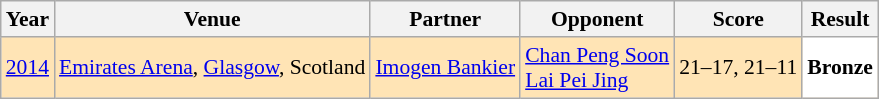<table class="sortable wikitable" style="font-size: 90%;">
<tr>
<th>Year</th>
<th>Venue</th>
<th>Partner</th>
<th>Opponent</th>
<th>Score</th>
<th>Result</th>
</tr>
<tr style="background:#FFE4B5">
<td align="center"><a href='#'>2014</a></td>
<td align="left"><a href='#'>Emirates Arena</a>, <a href='#'>Glasgow</a>, Scotland</td>
<td align="left"> <a href='#'>Imogen Bankier</a></td>
<td align="left"> <a href='#'>Chan Peng Soon</a><br> <a href='#'>Lai Pei Jing</a></td>
<td align="left">21–17, 21–11</td>
<td style="text-align:left; background:white"> <strong>Bronze</strong></td>
</tr>
</table>
